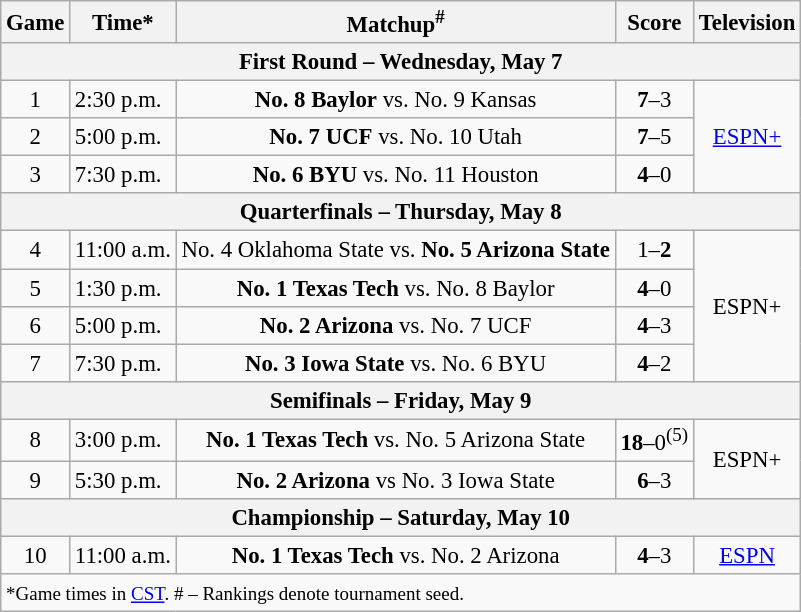<table class="wikitable" style="font-size: 95%">
<tr align="center">
<th>Game</th>
<th>Time*</th>
<th>Matchup<sup>#</sup></th>
<th>Score</th>
<th>Television</th>
</tr>
<tr>
<th colspan=7>First Round – Wednesday, May 7</th>
</tr>
<tr>
<td style="text-align:center;">1</td>
<td>2:30 p.m.</td>
<td style="text-align:center;"><strong>No. 8 Baylor</strong> vs. No. 9 Kansas</td>
<td style="text-align:center;"><strong>7</strong>–3</td>
<td rowspan=3 style="text-align:center;"><a href='#'>ESPN+</a></td>
</tr>
<tr>
<td style="text-align:center;">2</td>
<td>5:00 p.m.</td>
<td style="text-align:center;"><strong>No. 7 UCF</strong> vs. No. 10 Utah</td>
<td style="text-align:center;"><strong>7</strong>–5</td>
</tr>
<tr>
<td style="text-align:center;">3</td>
<td>7:30 p.m.</td>
<td style="text-align:center;"><strong>No. 6 BYU</strong> vs. No. 11 Houston</td>
<td style="text-align:center;"><strong>4</strong>–0</td>
</tr>
<tr>
<th colspan=7>Quarterfinals – Thursday, May 8</th>
</tr>
<tr>
<td style="text-align:center;">4</td>
<td>11:00 a.m.</td>
<td style="text-align:center;">No. 4 Oklahoma State vs. <strong>No. 5 Arizona State</strong></td>
<td style="text-align:center;">1–<strong>2</strong></td>
<td rowspan=4 style="text-align:center;">ESPN+</td>
</tr>
<tr>
<td style="text-align:center;">5</td>
<td>1:30 p.m.</td>
<td style="text-align:center;"><strong>No. 1 Texas Tech</strong> vs. No. 8 Baylor</td>
<td style="text-align:center;"><strong>4</strong>–0</td>
</tr>
<tr>
<td style="text-align:center;">6</td>
<td>5:00 p.m.</td>
<td style="text-align:center;"><strong>No. 2 Arizona</strong> vs. No. 7 UCF</td>
<td style="text-align:center;"><strong>4</strong>–3</td>
</tr>
<tr>
<td style="text-align:center;">7</td>
<td>7:30 p.m.</td>
<td style="text-align:center;"><strong>No. 3 Iowa State</strong> vs. No. 6 BYU</td>
<td style="text-align:center;"><strong>4</strong>–2</td>
</tr>
<tr>
<th colspan=7>Semifinals – Friday, May 9</th>
</tr>
<tr>
<td style="text-align:center;">8</td>
<td>3:00 p.m.</td>
<td style="text-align:center;"><strong>No. 1 Texas Tech</strong> vs. No. 5 Arizona State</td>
<td style="text-align:center;"><strong>18</strong>–0<sup>(5)</sup></td>
<td rowspan=2 style="text-align:center;">ESPN+</td>
</tr>
<tr>
<td style="text-align:center;">9</td>
<td>5:30 p.m.</td>
<td style="text-align:center;"><strong>No. 2 Arizona</strong> vs No. 3 Iowa State</td>
<td style="text-align:center;"><strong>6</strong>–3</td>
</tr>
<tr>
<th colspan=7>Championship – Saturday, May 10</th>
</tr>
<tr>
<td style="text-align:center;">10</td>
<td>11:00 a.m.</td>
<td style="text-align:center;"><strong>No. 1 Texas Tech</strong> vs. No. 2 Arizona</td>
<td style="text-align:center;"><strong>4</strong>–3</td>
<td style="text-align:center;"><a href='#'>ESPN</a></td>
</tr>
<tr>
<td colspan=7><small>*Game times in <a href='#'>CST</a>. # – Rankings denote tournament seed.</small></td>
</tr>
</table>
